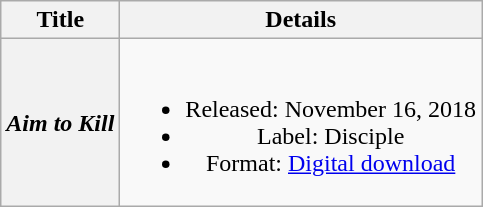<table class="wikitable plainrowheaders" style="text-align:center;">
<tr>
<th scope="col">Title</th>
<th scope="col">Details</th>
</tr>
<tr>
<th scope="row"><em>Aim to Kill</em></th>
<td><br><ul><li>Released: November 16, 2018</li><li>Label: Disciple</li><li>Format: <a href='#'>Digital download</a></li></ul></td>
</tr>
</table>
